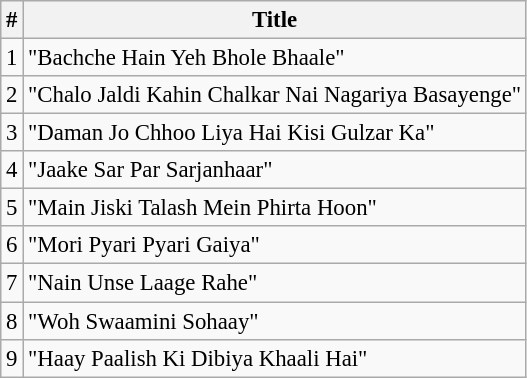<table class="wikitable" style="font-size:95%;">
<tr>
<th>#</th>
<th>Title</th>
</tr>
<tr>
<td>1</td>
<td>"Bachche Hain Yeh Bhole Bhaale"</td>
</tr>
<tr>
<td>2</td>
<td>"Chalo Jaldi Kahin Chalkar Nai Nagariya Basayenge"</td>
</tr>
<tr>
<td>3</td>
<td>"Daman Jo Chhoo Liya Hai Kisi Gulzar Ka"</td>
</tr>
<tr>
<td>4</td>
<td>"Jaake Sar Par Sarjanhaar"</td>
</tr>
<tr>
<td>5</td>
<td>"Main Jiski Talash Mein Phirta Hoon"</td>
</tr>
<tr>
<td>6</td>
<td>"Mori Pyari Pyari Gaiya"</td>
</tr>
<tr>
<td>7</td>
<td>"Nain Unse Laage Rahe"</td>
</tr>
<tr>
<td>8</td>
<td>"Woh Swaamini Sohaay"</td>
</tr>
<tr>
<td>9</td>
<td>"Haay Paalish Ki Dibiya Khaali Hai"</td>
</tr>
</table>
